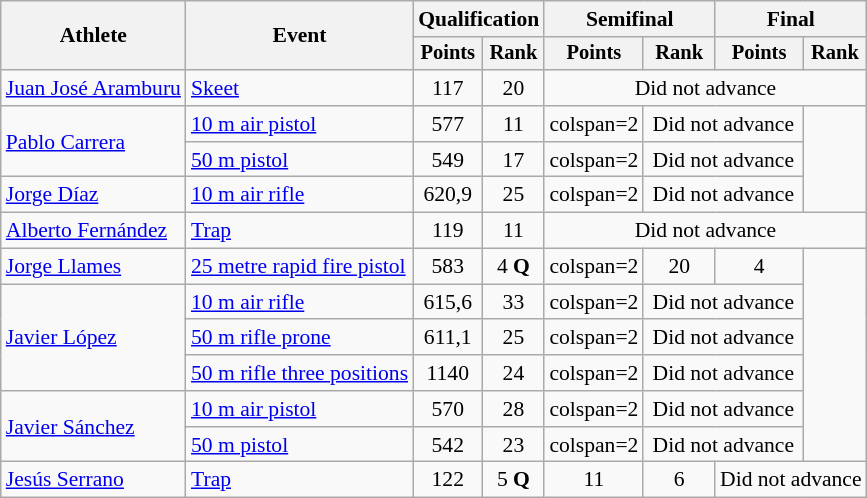<table class="wikitable" style="font-size:90%">
<tr>
<th rowspan="2">Athlete</th>
<th rowspan="2">Event</th>
<th colspan=2>Qualification</th>
<th colspan=2>Semifinal</th>
<th colspan=2>Final</th>
</tr>
<tr style="font-size:95%">
<th>Points</th>
<th>Rank</th>
<th>Points</th>
<th>Rank</th>
<th>Points</th>
<th>Rank</th>
</tr>
<tr align=center>
<td align=left><a href='#'>Juan José Aramburu</a></td>
<td align=left><a href='#'>Skeet</a></td>
<td>117</td>
<td>20</td>
<td colspan=4>Did not advance</td>
</tr>
<tr align=center>
<td align=left rowspan=2><a href='#'>Pablo Carrera</a></td>
<td align=left><a href='#'>10 m air pistol</a></td>
<td>577</td>
<td>11</td>
<td>colspan=2 </td>
<td colspan=2>Did not advance</td>
</tr>
<tr align=center>
<td align=left><a href='#'>50 m pistol</a></td>
<td>549</td>
<td>17</td>
<td>colspan=2 </td>
<td colspan=2>Did not advance</td>
</tr>
<tr align=center>
<td align=left><a href='#'>Jorge Díaz</a></td>
<td align=left><a href='#'>10 m air rifle</a></td>
<td>620,9</td>
<td>25</td>
<td>colspan=2 </td>
<td colspan=2>Did not advance</td>
</tr>
<tr align=center>
<td align=left><a href='#'>Alberto Fernández</a></td>
<td align=left><a href='#'>Trap</a></td>
<td>119</td>
<td>11</td>
<td colspan=4>Did not advance</td>
</tr>
<tr align=center>
<td align=left><a href='#'>Jorge Llames</a></td>
<td align=left><a href='#'>25 metre rapid fire pistol</a></td>
<td>583</td>
<td>4 <strong>Q</strong></td>
<td>colspan=2 </td>
<td>20</td>
<td>4</td>
</tr>
<tr align=center>
<td align=left rowspan=3><a href='#'>Javier López</a></td>
<td align=left><a href='#'>10 m air rifle</a></td>
<td>615,6</td>
<td>33</td>
<td>colspan=2 </td>
<td colspan=2>Did not advance</td>
</tr>
<tr align=center>
<td align=left><a href='#'>50 m rifle prone</a></td>
<td>611,1</td>
<td>25</td>
<td>colspan=2 </td>
<td colspan=2>Did not advance</td>
</tr>
<tr align=center>
<td align=left><a href='#'>50 m rifle three positions</a></td>
<td>1140</td>
<td>24</td>
<td>colspan=2 </td>
<td colspan=2>Did not advance</td>
</tr>
<tr align=center>
<td align=left rowspan=2><a href='#'>Javier Sánchez</a></td>
<td align=left><a href='#'>10 m air pistol</a></td>
<td>570</td>
<td>28</td>
<td>colspan=2 </td>
<td colspan=2>Did not advance</td>
</tr>
<tr align=center>
<td align=left><a href='#'>50 m pistol</a></td>
<td>542</td>
<td>23</td>
<td>colspan=2 </td>
<td colspan=2>Did not advance</td>
</tr>
<tr align=center>
<td align=left><a href='#'>Jesús Serrano</a></td>
<td align=left><a href='#'>Trap</a></td>
<td>122</td>
<td>5 <strong>Q</strong></td>
<td>11</td>
<td>6</td>
<td colspan=2>Did not advance</td>
</tr>
</table>
